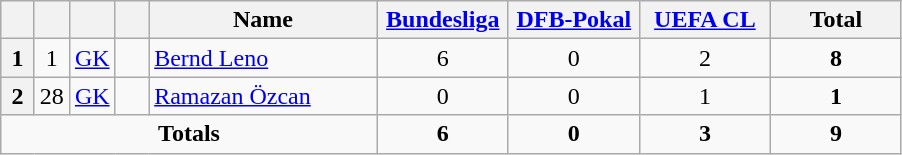<table class="wikitable" style="text-align:center">
<tr>
<th width=15></th>
<th width=15></th>
<th width=15></th>
<th width=15></th>
<th width=145>Name</th>
<th width=80><a href='#'>Bundesliga</a></th>
<th width=80><a href='#'>DFB-Pokal</a></th>
<th width=80><a href='#'>UEFA CL</a></th>
<th width=80>Total</th>
</tr>
<tr>
<th>1</th>
<td>1</td>
<td><a href='#'>GK</a></td>
<td></td>
<td align=left><a href='#'>Bernd Leno</a></td>
<td>6</td>
<td>0</td>
<td>2</td>
<td><strong>8</strong></td>
</tr>
<tr>
<th>2</th>
<td>28</td>
<td><a href='#'>GK</a></td>
<td></td>
<td align=left><a href='#'>Ramazan Özcan</a></td>
<td>0</td>
<td>0</td>
<td>1</td>
<td><strong>1</strong></td>
</tr>
<tr>
<td colspan=5><strong>Totals</strong></td>
<td><strong>6</strong></td>
<td><strong>0</strong></td>
<td><strong>3</strong></td>
<td><strong>9</strong></td>
</tr>
</table>
